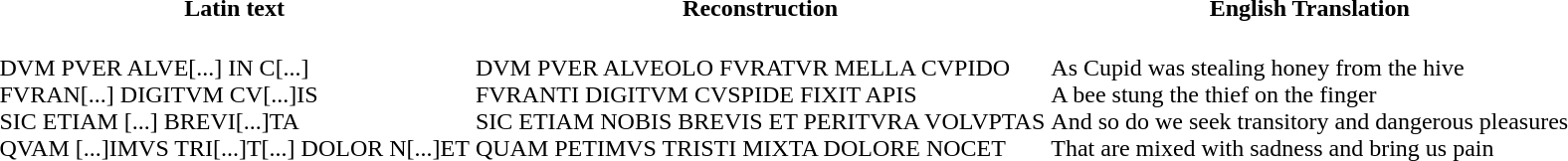<table>
<tr>
<th>Latin text</th>
<th>Reconstruction</th>
<th>English Translation</th>
</tr>
<tr>
<td><br>DVM PVER ALVE[...] IN C[...] <br>
FVRAN[...] DIGITVM CV[...]IS<br>
SIC ETIAM [...] BREVI[...]TA<br>
QVAM [...]IMVS TRI[...]T[...] DOLOR N[...]ET<br></td>
<td><br>DVM PVER ALVEOLO FVRATVR MELLA CVPIDO <br> 
FVRANTI DIGITVM CVSPIDE FIXIT APIS <br>
SIC ETIAM NOBIS BREVIS ET PERITVRA VOLVPTAS <br>
QUAM PETIMVS TRISTI MIXTA DOLORE NOCET</td>
<td><br>As Cupid was stealing honey from the hive <br>
A bee stung the thief on the finger <br> 
And so do we seek transitory and dangerous pleasures <br>
That are mixed with sadness and bring us pain</td>
</tr>
</table>
